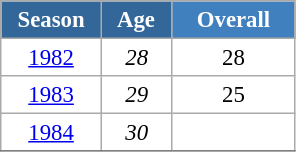<table class="wikitable" style="font-size:95%; text-align:center; border:grey solid 1px; border-collapse:collapse; background:#ffffff;">
<tr>
<th style="background-color:#369; color:white; width:60px;"> Season </th>
<th style="background-color:#369; color:white; width:40px;"> Age </th>
<th style="background-color:#4180be; color:white; width:75px;">Overall</th>
</tr>
<tr>
<td><a href='#'>1982</a></td>
<td><em>28</em></td>
<td>28</td>
</tr>
<tr>
<td><a href='#'>1983</a></td>
<td><em>29</em></td>
<td>25</td>
</tr>
<tr>
<td><a href='#'>1984</a></td>
<td><em>30</em></td>
<td></td>
</tr>
<tr>
</tr>
</table>
